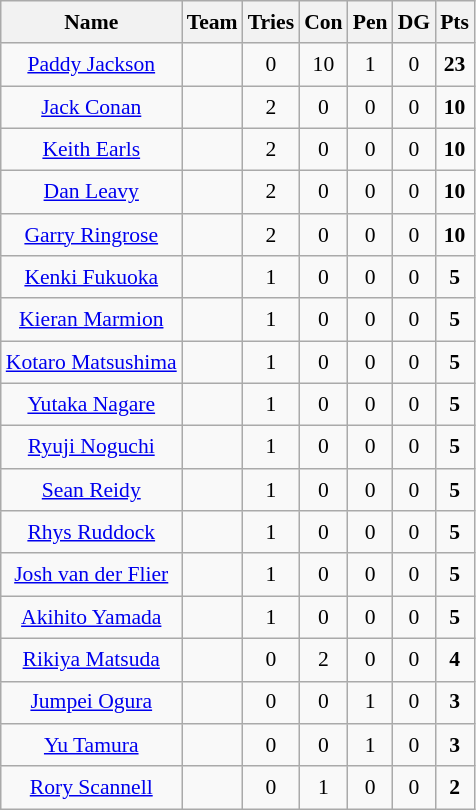<table class="wikitable" style="font-size:90%;border:0;text-align:center;line-height:150%">
<tr>
<th>Name</th>
<th>Team</th>
<th>Tries</th>
<th>Con</th>
<th>Pen</th>
<th>DG</th>
<th>Pts</th>
</tr>
<tr>
<td><a href='#'>Paddy Jackson</a></td>
<td></td>
<td>0</td>
<td>10</td>
<td>1</td>
<td>0</td>
<td><strong>23</strong></td>
</tr>
<tr>
<td><a href='#'>Jack Conan</a></td>
<td></td>
<td>2</td>
<td>0</td>
<td>0</td>
<td>0</td>
<td><strong>10</strong></td>
</tr>
<tr>
<td><a href='#'>Keith Earls</a></td>
<td></td>
<td>2</td>
<td>0</td>
<td>0</td>
<td>0</td>
<td><strong>10</strong></td>
</tr>
<tr>
<td><a href='#'>Dan Leavy</a></td>
<td></td>
<td>2</td>
<td>0</td>
<td>0</td>
<td>0</td>
<td><strong>10</strong></td>
</tr>
<tr>
<td><a href='#'>Garry Ringrose</a></td>
<td></td>
<td>2</td>
<td>0</td>
<td>0</td>
<td>0</td>
<td><strong>10</strong></td>
</tr>
<tr>
<td><a href='#'>Kenki Fukuoka</a></td>
<td></td>
<td>1</td>
<td>0</td>
<td>0</td>
<td>0</td>
<td><strong>5</strong></td>
</tr>
<tr>
<td><a href='#'>Kieran Marmion</a></td>
<td></td>
<td>1</td>
<td>0</td>
<td>0</td>
<td>0</td>
<td><strong>5</strong></td>
</tr>
<tr>
<td><a href='#'>Kotaro Matsushima</a></td>
<td></td>
<td>1</td>
<td>0</td>
<td>0</td>
<td>0</td>
<td><strong>5</strong></td>
</tr>
<tr>
<td><a href='#'>Yutaka Nagare</a></td>
<td></td>
<td>1</td>
<td>0</td>
<td>0</td>
<td>0</td>
<td><strong>5</strong></td>
</tr>
<tr>
<td><a href='#'>Ryuji Noguchi</a></td>
<td></td>
<td>1</td>
<td>0</td>
<td>0</td>
<td>0</td>
<td><strong>5</strong></td>
</tr>
<tr>
<td><a href='#'>Sean Reidy</a></td>
<td></td>
<td>1</td>
<td>0</td>
<td>0</td>
<td>0</td>
<td><strong>5</strong></td>
</tr>
<tr>
<td><a href='#'>Rhys Ruddock</a></td>
<td></td>
<td>1</td>
<td>0</td>
<td>0</td>
<td>0</td>
<td><strong>5</strong></td>
</tr>
<tr>
<td><a href='#'>Josh van der Flier</a></td>
<td></td>
<td>1</td>
<td>0</td>
<td>0</td>
<td>0</td>
<td><strong>5</strong></td>
</tr>
<tr>
<td><a href='#'>Akihito Yamada</a></td>
<td></td>
<td>1</td>
<td>0</td>
<td>0</td>
<td>0</td>
<td><strong>5</strong></td>
</tr>
<tr>
<td><a href='#'>Rikiya Matsuda</a></td>
<td></td>
<td>0</td>
<td>2</td>
<td>0</td>
<td>0</td>
<td><strong>4</strong></td>
</tr>
<tr>
<td><a href='#'>Jumpei Ogura</a></td>
<td></td>
<td>0</td>
<td>0</td>
<td>1</td>
<td>0</td>
<td><strong>3</strong></td>
</tr>
<tr>
<td><a href='#'>Yu Tamura</a></td>
<td></td>
<td>0</td>
<td>0</td>
<td>1</td>
<td>0</td>
<td><strong>3</strong></td>
</tr>
<tr>
<td><a href='#'>Rory Scannell</a></td>
<td></td>
<td>0</td>
<td>1</td>
<td>0</td>
<td>0</td>
<td><strong>2</strong></td>
</tr>
</table>
